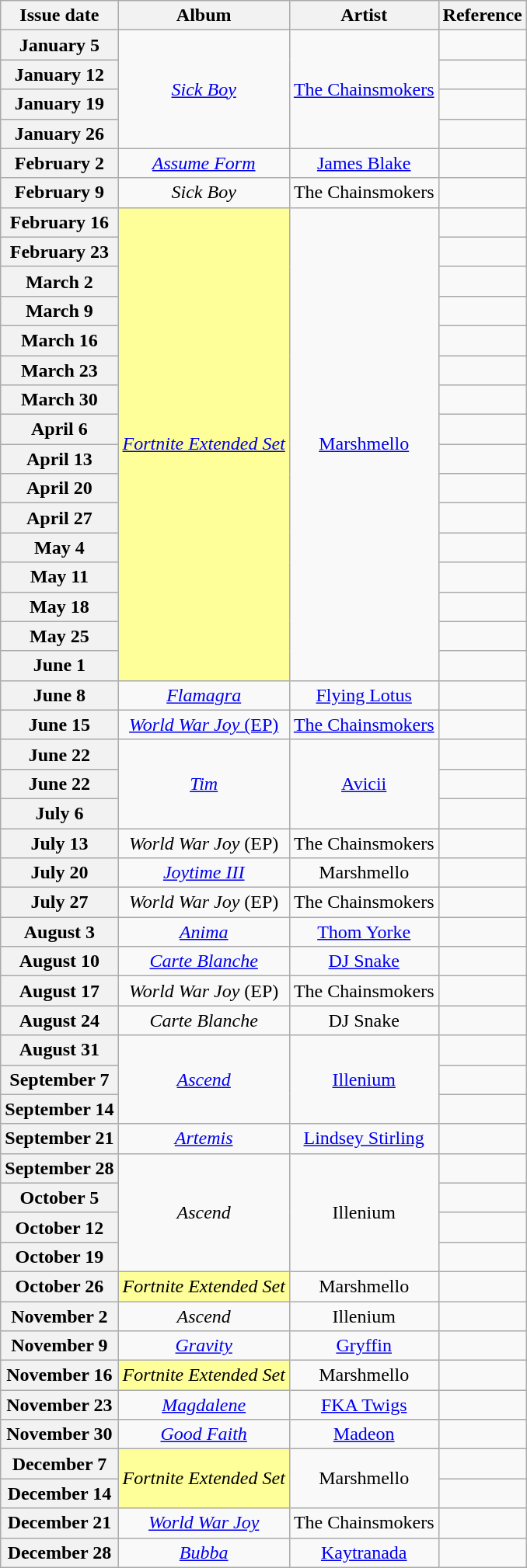<table class="wikitable plainrowheaders" style="text-align:center">
<tr>
<th scope="col">Issue date</th>
<th scope="col">Album</th>
<th scope="col">Artist</th>
<th scope="col">Reference</th>
</tr>
<tr>
<th scope="row">January 5</th>
<td rowspan="4"><em><a href='#'>Sick Boy</a></em></td>
<td rowspan="4"><a href='#'>The Chainsmokers</a></td>
<td></td>
</tr>
<tr>
<th scope="row">January 12</th>
<td></td>
</tr>
<tr>
<th scope="row">January 19</th>
<td></td>
</tr>
<tr>
<th scope="row">January 26</th>
<td></td>
</tr>
<tr>
<th scope="row">February 2</th>
<td><em><a href='#'>Assume Form</a></em></td>
<td><a href='#'>James Blake</a></td>
<td></td>
</tr>
<tr>
<th scope="row">February 9</th>
<td><em>Sick Boy</em></td>
<td>The Chainsmokers</td>
<td></td>
</tr>
<tr>
<th scope="row">February 16</th>
<td bgcolor=#FFFF99 rowspan="16"><em><a href='#'>Fortnite Extended Set</a></em> </td>
<td rowspan="16"><a href='#'>Marshmello</a></td>
<td></td>
</tr>
<tr>
<th scope="row">February 23</th>
<td></td>
</tr>
<tr>
<th scope="row">March 2</th>
<td></td>
</tr>
<tr>
<th scope="row">March 9</th>
<td></td>
</tr>
<tr>
<th scope="row">March 16</th>
<td></td>
</tr>
<tr>
<th scope="row">March 23</th>
<td></td>
</tr>
<tr>
<th scope="row">March 30</th>
<td></td>
</tr>
<tr>
<th scope="row">April 6</th>
<td></td>
</tr>
<tr>
<th scope="row">April 13</th>
<td></td>
</tr>
<tr>
<th scope="row">April 20</th>
<td></td>
</tr>
<tr>
<th scope="row">April 27</th>
<td></td>
</tr>
<tr>
<th scope="row">May 4</th>
<td></td>
</tr>
<tr>
<th scope="row">May 11</th>
<td></td>
</tr>
<tr>
<th scope="row">May 18</th>
<td></td>
</tr>
<tr>
<th scope="row">May 25</th>
<td></td>
</tr>
<tr>
<th scope="row">June 1</th>
<td></td>
</tr>
<tr>
<th scope="row">June 8</th>
<td><em><a href='#'>Flamagra</a></em></td>
<td><a href='#'>Flying Lotus</a></td>
<td></td>
</tr>
<tr>
<th scope="row">June 15</th>
<td><a href='#'><em>World War Joy</em> (EP)</a></td>
<td><a href='#'>The Chainsmokers</a></td>
<td></td>
</tr>
<tr>
<th scope="row">June 22</th>
<td rowspan="3"><em><a href='#'>Tim</a></em></td>
<td rowspan="3"><a href='#'>Avicii</a></td>
<td></td>
</tr>
<tr>
<th scope="row">June 22</th>
<td></td>
</tr>
<tr>
<th scope="row">July 6</th>
<td></td>
</tr>
<tr>
<th scope="row">July 13</th>
<td><em>World War Joy</em> (EP)</td>
<td>The Chainsmokers</td>
<td></td>
</tr>
<tr>
<th scope="row">July 20</th>
<td><em><a href='#'>Joytime III</a></em></td>
<td>Marshmello</td>
<td></td>
</tr>
<tr>
<th scope="row">July 27</th>
<td><em>World War Joy</em> (EP)</td>
<td>The Chainsmokers</td>
<td></td>
</tr>
<tr>
<th scope="row">August 3</th>
<td><em><a href='#'>Anima</a></em></td>
<td><a href='#'>Thom Yorke</a></td>
<td></td>
</tr>
<tr>
<th scope="row">August 10</th>
<td><em><a href='#'>Carte Blanche</a></em></td>
<td><a href='#'>DJ Snake</a></td>
<td></td>
</tr>
<tr>
<th scope="row">August 17</th>
<td><em>World War Joy</em> (EP)</td>
<td>The Chainsmokers</td>
<td></td>
</tr>
<tr>
<th scope="row">August 24</th>
<td><em>Carte Blanche</em></td>
<td>DJ Snake</td>
<td></td>
</tr>
<tr>
<th scope="row">August 31</th>
<td rowspan="3"><em><a href='#'>Ascend</a></em></td>
<td rowspan="3"><a href='#'>Illenium</a></td>
<td></td>
</tr>
<tr>
<th scope="row">September 7</th>
<td></td>
</tr>
<tr>
<th scope="row">September 14</th>
<td></td>
</tr>
<tr>
<th scope="row">September 21</th>
<td><em><a href='#'>Artemis</a></em></td>
<td><a href='#'>Lindsey Stirling</a></td>
<td></td>
</tr>
<tr>
<th scope="row">September 28</th>
<td rowspan="4"><em>Ascend</em></td>
<td rowspan="4">Illenium</td>
<td></td>
</tr>
<tr>
<th scope="row">October 5</th>
<td></td>
</tr>
<tr>
<th scope="row">October 12</th>
<td></td>
</tr>
<tr>
<th scope="row">October 19</th>
<td></td>
</tr>
<tr>
<th scope="row">October 26</th>
<td bgcolor=#FFFF99><em>Fortnite Extended Set</em> </td>
<td>Marshmello</td>
<td></td>
</tr>
<tr>
<th scope="row">November 2</th>
<td><em>Ascend</em></td>
<td>Illenium</td>
<td></td>
</tr>
<tr>
<th scope="row">November 9</th>
<td><em><a href='#'>Gravity</a></em></td>
<td><a href='#'>Gryffin</a></td>
<td></td>
</tr>
<tr>
<th scope="row">November 16</th>
<td bgcolor=#FFFF99><em>Fortnite Extended Set</em> </td>
<td>Marshmello</td>
<td></td>
</tr>
<tr>
<th scope="row">November 23</th>
<td><em><a href='#'>Magdalene</a></em></td>
<td><a href='#'>FKA Twigs</a></td>
<td></td>
</tr>
<tr>
<th scope="row">November 30</th>
<td><em><a href='#'>Good Faith</a></em></td>
<td><a href='#'>Madeon</a></td>
<td></td>
</tr>
<tr>
<th scope="row">December 7</th>
<td bgcolor=#FFFF99 rowspan="2"><em>Fortnite Extended Set</em> </td>
<td rowspan="2">Marshmello</td>
<td></td>
</tr>
<tr>
<th scope="row">December 14</th>
<td></td>
</tr>
<tr>
<th scope="row">December 21</th>
<td><em><a href='#'>World War Joy</a></em></td>
<td>The Chainsmokers</td>
<td></td>
</tr>
<tr>
<th scope="row">December 28</th>
<td><em><a href='#'>Bubba</a></em></td>
<td><a href='#'>Kaytranada</a></td>
<td></td>
</tr>
</table>
